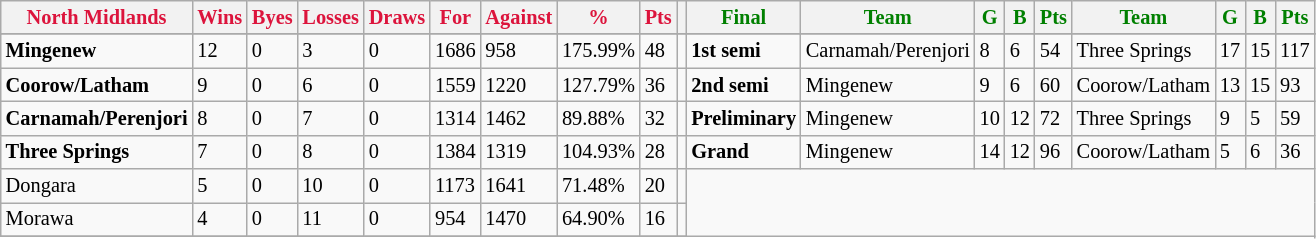<table style="font-size: 85%; text-align: left;" class="wikitable">
<tr>
<th style="color:crimson">North Midlands</th>
<th style="color:crimson">Wins</th>
<th style="color:crimson">Byes</th>
<th style="color:crimson">Losses</th>
<th style="color:crimson">Draws</th>
<th style="color:crimson">For</th>
<th style="color:crimson">Against</th>
<th style="color:crimson">%</th>
<th style="color:crimson">Pts</th>
<th></th>
<th style="color:green">Final</th>
<th style="color:green">Team</th>
<th style="color:green">G</th>
<th style="color:green">B</th>
<th style="color:green">Pts</th>
<th style="color:green">Team</th>
<th style="color:green">G</th>
<th style="color:green">B</th>
<th style="color:green">Pts</th>
</tr>
<tr>
</tr>
<tr>
</tr>
<tr>
<td><strong>	Mingenew	</strong></td>
<td>12</td>
<td>0</td>
<td>3</td>
<td>0</td>
<td>1686</td>
<td>958</td>
<td>175.99%</td>
<td>48</td>
<td></td>
<td><strong>1st semi</strong></td>
<td>Carnamah/Perenjori</td>
<td>8</td>
<td>6</td>
<td>54</td>
<td>Three Springs</td>
<td>17</td>
<td>15</td>
<td>117</td>
</tr>
<tr>
<td><strong>	Coorow/Latham	</strong></td>
<td>9</td>
<td>0</td>
<td>6</td>
<td>0</td>
<td>1559</td>
<td>1220</td>
<td>127.79%</td>
<td>36</td>
<td></td>
<td><strong>2nd semi</strong></td>
<td>Mingenew</td>
<td>9</td>
<td>6</td>
<td>60</td>
<td>Coorow/Latham</td>
<td>13</td>
<td>15</td>
<td>93</td>
</tr>
<tr ||>
<td><strong>	Carnamah/Perenjori	</strong></td>
<td>8</td>
<td>0</td>
<td>7</td>
<td>0</td>
<td>1314</td>
<td>1462</td>
<td>89.88%</td>
<td>32</td>
<td></td>
<td><strong>Preliminary</strong></td>
<td>Mingenew</td>
<td>10</td>
<td>12</td>
<td>72</td>
<td>Three Springs</td>
<td>9</td>
<td>5</td>
<td>59</td>
</tr>
<tr>
<td><strong>	Three Springs	</strong></td>
<td>7</td>
<td>0</td>
<td>8</td>
<td>0</td>
<td>1384</td>
<td>1319</td>
<td>104.93%</td>
<td>28</td>
<td></td>
<td><strong>Grand</strong></td>
<td>Mingenew</td>
<td>14</td>
<td>12</td>
<td>96</td>
<td>Coorow/Latham</td>
<td>5</td>
<td>6</td>
<td>36</td>
</tr>
<tr>
<td>Dongara</td>
<td>5</td>
<td>0</td>
<td>10</td>
<td>0</td>
<td>1173</td>
<td>1641</td>
<td>71.48%</td>
<td>20</td>
<td></td>
</tr>
<tr>
<td>Morawa</td>
<td>4</td>
<td>0</td>
<td>11</td>
<td>0</td>
<td>954</td>
<td>1470</td>
<td>64.90%</td>
<td>16</td>
<td></td>
</tr>
<tr>
</tr>
</table>
